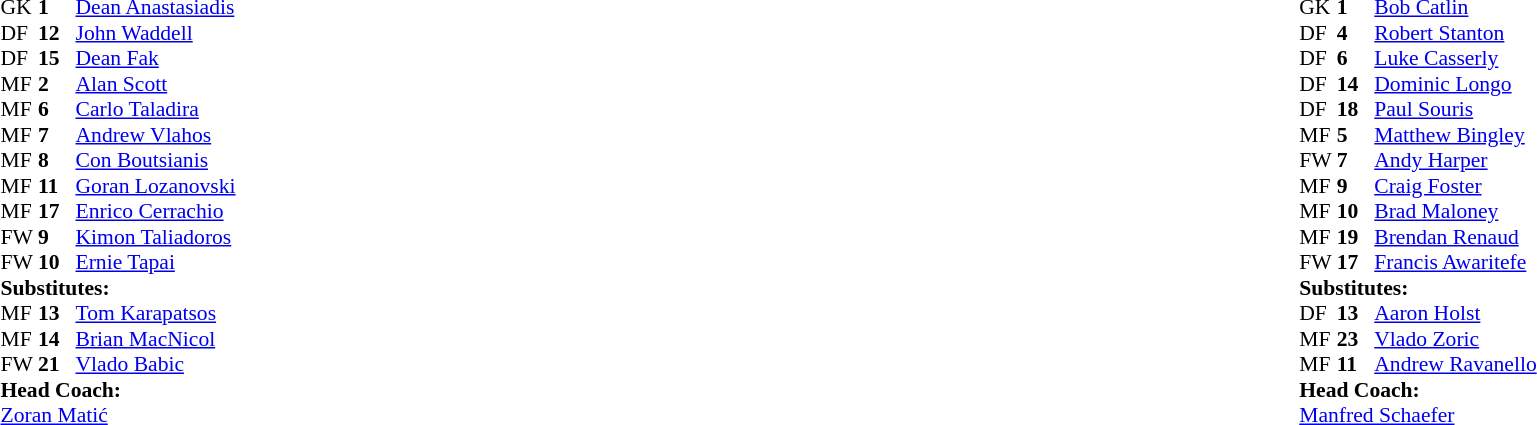<table width="100%">
<tr>
<td valign="top" width="40%"><br><table style="font-size:90%" cellspacing="0" cellpadding="0">
<tr>
<th width=25></th>
<th width=25></th>
</tr>
<tr>
<td>GK</td>
<td><strong>1</strong></td>
<td> <a href='#'>Dean Anastasiadis</a></td>
</tr>
<tr>
<td>DF</td>
<td><strong>12</strong></td>
<td> <a href='#'>John Waddell</a></td>
</tr>
<tr>
<td>DF</td>
<td><strong>15</strong></td>
<td> <a href='#'>Dean Fak</a></td>
</tr>
<tr>
<td>MF</td>
<td><strong>2</strong></td>
<td> <a href='#'>Alan Scott</a></td>
</tr>
<tr>
<td>MF</td>
<td><strong>6</strong></td>
<td> <a href='#'>Carlo Taladira</a></td>
</tr>
<tr>
<td>MF</td>
<td><strong>7</strong></td>
<td> <a href='#'>Andrew Vlahos</a></td>
</tr>
<tr>
<td>MF</td>
<td><strong>8</strong></td>
<td> <a href='#'>Con Boutsianis</a></td>
<td></td>
<td></td>
</tr>
<tr>
<td>MF</td>
<td><strong>11</strong></td>
<td> <a href='#'>Goran Lozanovski</a></td>
</tr>
<tr>
<td>MF</td>
<td><strong>17</strong></td>
<td> <a href='#'>Enrico Cerrachio</a></td>
</tr>
<tr>
<td>FW</td>
<td><strong>9</strong></td>
<td> <a href='#'>Kimon Taliadoros</a></td>
<td></td>
<td></td>
</tr>
<tr>
<td>FW</td>
<td><strong>10</strong></td>
<td> <a href='#'>Ernie Tapai</a></td>
</tr>
<tr>
<td colspan=3><strong>Substitutes:</strong></td>
</tr>
<tr>
<td>MF</td>
<td><strong>13</strong></td>
<td> <a href='#'>Tom Karapatsos</a></td>
</tr>
<tr>
<td>MF</td>
<td><strong>14</strong></td>
<td> <a href='#'>Brian MacNicol</a></td>
</tr>
<tr>
<td>FW</td>
<td><strong>21</strong></td>
<td> <a href='#'>Vlado Babic</a></td>
<td></td>
<td></td>
</tr>
<tr>
<td colspan=3><strong>Head Coach:</strong></td>
</tr>
<tr>
<td colspan=3> <a href='#'>Zoran Matić</a></td>
</tr>
</table>
</td>
<td valign="top"></td>
<td valign="top" width="50%"><br><table style="font-size:90%; margin:auto" cellspacing="0" cellpadding="0">
<tr>
<th width=25></th>
<th width=25></th>
</tr>
<tr>
<td>GK</td>
<td><strong>1</strong></td>
<td> <a href='#'>Bob Catlin</a></td>
</tr>
<tr>
<td>DF</td>
<td><strong>4</strong></td>
<td> <a href='#'>Robert Stanton</a></td>
<td></td>
<td></td>
</tr>
<tr>
<td>DF</td>
<td><strong>6</strong></td>
<td> <a href='#'>Luke Casserly</a></td>
</tr>
<tr>
<td>DF</td>
<td><strong>14</strong></td>
<td> <a href='#'>Dominic Longo</a></td>
</tr>
<tr>
<td>DF</td>
<td><strong>18</strong></td>
<td> <a href='#'>Paul Souris</a></td>
</tr>
<tr>
<td>MF</td>
<td><strong>5</strong></td>
<td> <a href='#'>Matthew Bingley</a></td>
</tr>
<tr>
<td>FW</td>
<td><strong>7</strong></td>
<td> <a href='#'>Andy Harper</a></td>
</tr>
<tr>
<td>MF</td>
<td><strong>9</strong></td>
<td> <a href='#'>Craig Foster</a></td>
</tr>
<tr>
<td>MF</td>
<td><strong>10</strong></td>
<td> <a href='#'>Brad Maloney</a></td>
<td></td>
<td></td>
</tr>
<tr>
<td>MF</td>
<td><strong>19</strong></td>
<td> <a href='#'>Brendan Renaud</a></td>
</tr>
<tr>
<td>FW</td>
<td><strong>17</strong></td>
<td> <a href='#'>Francis Awaritefe</a></td>
<td></td>
<td></td>
</tr>
<tr>
<td colspan=3><strong>Substitutes:</strong></td>
</tr>
<tr>
<td>DF</td>
<td><strong>13</strong></td>
<td> <a href='#'>Aaron Holst</a></td>
</tr>
<tr>
<td>MF</td>
<td><strong>23</strong></td>
<td> <a href='#'>Vlado Zoric</a></td>
<td></td>
<td></td>
</tr>
<tr>
<td>MF</td>
<td><strong>11</strong></td>
<td> <a href='#'>Andrew Ravanello</a></td>
<td></td>
<td></td>
</tr>
<tr>
<td colspan=3><strong>Head Coach:</strong></td>
</tr>
<tr>
<td colspan=3> <a href='#'>Manfred Schaefer</a></td>
</tr>
</table>
</td>
</tr>
</table>
